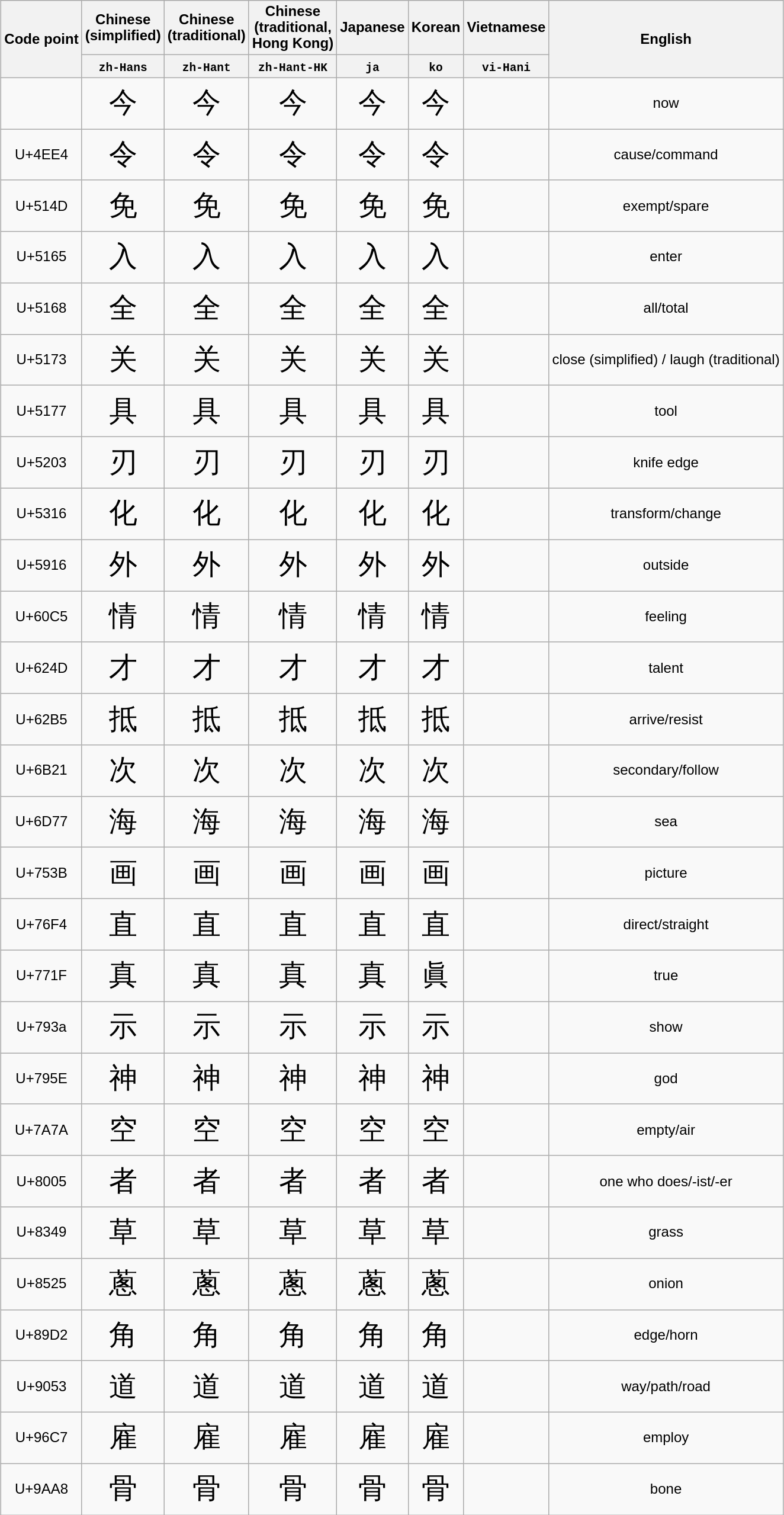<table class="wikitable" style="text-align: center; font: xx-large/normal sans-serif; margin:0.5em auto;">
<tr style="font-size: medium">
<th rowspan="2">Code point</th>
<th>Chinese <br>(simplified)</th>
<th>Chinese <br>(traditional)</th>
<th>Chinese <br>(traditional,<br>Hong Kong)</th>
<th>Japanese</th>
<th>Korean</th>
<th>Vietnamese</th>
<th rowspan="2">English</th>
</tr>
<tr style="font-size: medium">
<th><code>zh-Hans</code></th>
<th><code>zh-Hant</code></th>
<th><code>zh-Hant-HK</code></th>
<th><code>ja</code></th>
<th><code>ko</code></th>
<th><code>vi-Hani</code></th>
</tr>
<tr>
<td style="font-size: medium; font-family: sans-serif;"></td>
<td lang="zh-Hans">今</td>
<td lang="zh-Hant">今</td>
<td lang="zh-Hant-HK">今</td>
<td lang="ja">今</td>
<td lang="ko">今</td>
<td lang="vi"></td>
<td style="font-size: medium; font-family: sans-serif;">now</td>
</tr>
<tr>
<td style="font-size: medium; font-family: sans-serif;">U+4EE4</td>
<td lang="zh-Hans">令</td>
<td lang="zh-Hant">令</td>
<td lang="zh-Hant-HK">令</td>
<td lang="ja">令</td>
<td lang="ko">令</td>
<td lang="vi"></td>
<td style="font-size: medium; font-family: sans-serif;">cause/command</td>
</tr>
<tr>
<td style="font-size: medium; font-family: sans-serif;">U+514D</td>
<td lang="zh-Hans">免</td>
<td lang="zh-Hant">免</td>
<td lang="zh-Hant-HK">免</td>
<td lang="ja">免</td>
<td lang="ko">免</td>
<td lang="vi"></td>
<td style="font-size: medium; font-family: sans-serif;">exempt/spare</td>
</tr>
<tr>
<td style="font-size: medium; font-family: sans-serif;">U+5165</td>
<td lang="zh-Hans">入</td>
<td lang="zh-Hant">入</td>
<td lang="zh-Hant-HK">入</td>
<td lang="ja">入</td>
<td lang="ko">入</td>
<td lang="vi"></td>
<td style="font-size: medium; font-family: sans-serif;">enter</td>
</tr>
<tr>
<td style="font-size: medium; font-family: sans-serif;">U+5168</td>
<td lang="zh-Hans">全</td>
<td lang="zh-Hant">全</td>
<td lang="zh-Hant-HK">全</td>
<td lang="ja">全</td>
<td lang="ko">全</td>
<td lang="vi"></td>
<td style="font-size: medium; font-family: sans-serif;">all/total</td>
</tr>
<tr>
<td style="font-size: medium; font-family: sans-serif;">U+5173</td>
<td lang="zh-Hans">关</td>
<td lang="zh-Hant">关</td>
<td lang="zh-Hant-HK">关</td>
<td lang="ja">关</td>
<td lang="ko">关</td>
<td lang="vi"></td>
<td style="font-size: medium; font-family: sans-serif;">close (simplified) / laugh (traditional)</td>
</tr>
<tr>
<td style="font-size: medium; font-family: sans-serif;">U+5177</td>
<td lang="zh-Hans">具</td>
<td lang="zh-Hant">具</td>
<td lang="zh-Hant-HK">具</td>
<td lang="ja">具</td>
<td lang="ko">具</td>
<td lang="vi"></td>
<td style="font-size: medium; font-family: sans-serif;">tool</td>
</tr>
<tr>
<td style="font-size: medium; font-family: sans-serif;">U+5203</td>
<td lang="zh-Hans">刃</td>
<td lang="zh-Hant">刃</td>
<td lang="zh-Hant-HK">刃</td>
<td lang="ja">刃</td>
<td lang="ko">刃</td>
<td lang="vi"></td>
<td style="font-size: medium; font-family: sans-serif;">knife edge</td>
</tr>
<tr>
<td style="font-size: medium; font-family: sans-serif;">U+5316</td>
<td lang="zh-Hans">化</td>
<td lang="zh-Hant">化</td>
<td lang="zh-Hant-HK">化</td>
<td lang="ja">化</td>
<td lang="ko">化</td>
<td lang="vi"></td>
<td style="font-size: medium; font-family: sans-serif;">transform/change</td>
</tr>
<tr>
<td style="font-size: medium; font-family: sans-serif;">U+5916</td>
<td lang="zh-Hans">外</td>
<td lang="zh-Hant">外</td>
<td lang="zh-Hant-HK">外</td>
<td lang="ja">外</td>
<td lang="ko">外</td>
<td lang="vi"></td>
<td style="font-size: medium; font-family: sans-serif;">outside</td>
</tr>
<tr>
<td style="font-size: medium; font-family: sans-serif;">U+60C5</td>
<td lang="zh-Hans">情</td>
<td lang="zh-Hant">情</td>
<td lang="zh-Hant-HK">情</td>
<td lang="ja">情</td>
<td lang="ko">情</td>
<td lang="vi"></td>
<td style="font-size: medium; font-family: sans-serif;">feeling</td>
</tr>
<tr>
<td style="font-size: medium; font-family: sans-serif;">U+624D</td>
<td lang="zh-Hans">才</td>
<td lang="zh-Hant">才</td>
<td lang="zh-Hant-HK">才</td>
<td lang="ja">才</td>
<td lang="ko">才</td>
<td lang="vi"></td>
<td style="font-size: medium; font-family: sans-serif;">talent</td>
</tr>
<tr>
<td style="font-size: medium; font-family: sans-serif;">U+62B5</td>
<td lang="zh-Hans">抵</td>
<td lang="zh-Hant">抵</td>
<td lang="zh-Hant-HK">抵</td>
<td lang="ja">抵</td>
<td lang="ko">抵</td>
<td lang="vi"></td>
<td style="font-size: medium; font-family: sans-serif;">arrive/resist</td>
</tr>
<tr>
<td style="font-size: medium; font-family: sans-serif;">U+6B21</td>
<td lang="zh-Hans">次</td>
<td lang="zh-Hant">次</td>
<td lang="zh-Hant-HK">次</td>
<td lang="ja">次</td>
<td lang="ko">次</td>
<td lang="vi"></td>
<td style="font-size: medium; font-family: sans-serif;">secondary/follow</td>
</tr>
<tr>
<td style="font-size: medium; font-family: sans-serif;">U+6D77</td>
<td lang="zh-Hans">海</td>
<td lang="zh-Hant">海</td>
<td lang="zh-Hant-HK">海</td>
<td lang="ja">海</td>
<td lang="ko">海</td>
<td lang="vi"></td>
<td style="font-size: medium; font-family: sans-serif;">sea</td>
</tr>
<tr>
<td style="font-size: medium; font-family: sans-serif;">U+753B</td>
<td lang="zh-Hans">画</td>
<td lang="zh-Hant">画</td>
<td lang="zh-Hant-HK">画</td>
<td lang="ja">画</td>
<td lang="ko">画</td>
<td lang="vi"></td>
<td style="font-size: medium; font-family: sans-serif;">picture</td>
</tr>
<tr>
<td style="font-size: medium; font-family: sans-serif;">U+76F4</td>
<td lang="zh-Hans">直</td>
<td lang="zh-Hant">直</td>
<td lang="zh-Hant-HK">直</td>
<td lang="ja">直</td>
<td lang="ko">直</td>
<td lang="vi"></td>
<td style="font-size: medium; font-family: sans-serif;">direct/straight</td>
</tr>
<tr>
<td style="font-size: medium; font-family: sans-serif;">U+771F</td>
<td lang="zh-Hans">真</td>
<td lang="zh-Hant">真</td>
<td lang="zh-Hant-HK">真</td>
<td lang="ja">真</td>
<td lang="ko">眞</td>
<td lang="vi"></td>
<td style="font-size: medium; font-family: sans-serif;">true</td>
</tr>
<tr>
<td style="font-size: medium; font-family: sans-serif;">U+793a</td>
<td lang="zh-Hans">示</td>
<td lang="zh-Hant">示</td>
<td lang="zh-Hant-HK">示</td>
<td lang="ja">示</td>
<td lang="ko">示</td>
<td lang="vi"></td>
<td style="font-size: medium; font-family: sans-serif;">show</td>
</tr>
<tr>
<td style="font-size: medium; font-family: sans-serif;">U+795E</td>
<td lang="zh-Hans">神</td>
<td lang="zh-Hant">神</td>
<td lang="zh-Hant-HK">神</td>
<td lang="ja">神</td>
<td lang="ko">神</td>
<td lang="vi"></td>
<td style="font-size: medium; font-family: sans-serif;">god</td>
</tr>
<tr>
<td style="font-size: medium; font-family: sans-serif;">U+7A7A</td>
<td lang="zh-Hans">空</td>
<td lang="zh-Hant">空</td>
<td lang="zh-Hant-HK">空</td>
<td lang="ja">空</td>
<td lang="ko">空</td>
<td lang="vi"></td>
<td style="font-size: medium; font-family: sans-serif;">empty/air</td>
</tr>
<tr>
<td style="font-size: medium; font-family: sans-serif;">U+8005</td>
<td lang="zh-Hans">者</td>
<td lang="zh-Hant">者</td>
<td lang="zh-Hant-HK">者</td>
<td lang="ja">者</td>
<td lang="ko">者</td>
<td lang="vi"></td>
<td style="font-size: medium; font-family: sans-serif">one who does/-ist/-er</td>
</tr>
<tr>
<td style="font-size: medium; font-family: sans-serif;">U+8349</td>
<td lang="zh-Hans">草</td>
<td lang="zh-Hant">草</td>
<td lang="zh-Hant-HK">草</td>
<td lang="ja">草</td>
<td lang="ko">草</td>
<td lang="vi"></td>
<td style="font-size: medium; font-family: sans-serif;">grass</td>
</tr>
<tr>
<td style="font-size: medium; font-family: sans-serif;">U+8525</td>
<td lang="zh-Hans">蔥</td>
<td lang="zh-Hant">蔥</td>
<td lang="zh-Hant-HK">蔥</td>
<td lang="ja">蔥</td>
<td lang="ko">蔥</td>
<td lang="vi"></td>
<td style="font-size: medium; font-family: sans-serif;">onion</td>
</tr>
<tr>
<td style="font-size: medium; font-family: sans-serif;">U+89D2</td>
<td lang="zh-Hans">角</td>
<td lang="zh-Hant">角</td>
<td lang="zh-Hant-HK">角</td>
<td lang="ja">角</td>
<td lang="ko">角</td>
<td lang="vi"></td>
<td style="font-size: medium; font-family: sans-serif;">edge/horn</td>
</tr>
<tr>
<td style="font-size: medium; font-family: sans-serif;">U+9053</td>
<td lang="zh-Hans">道</td>
<td lang="zh-Hant">道</td>
<td lang="zh-Hant-HK">道</td>
<td lang="ja">道</td>
<td lang="ko">道</td>
<td lang="vi"></td>
<td style="font-size: medium; font-family: sans-serif;">way/path/road</td>
</tr>
<tr>
<td style="font-size: medium; font-family: sans-serif;">U+96C7</td>
<td lang="zh-Hans">雇</td>
<td lang="zh-Hant">雇</td>
<td lang="zh-Hant-HK">雇</td>
<td lang="ja">雇</td>
<td lang="ko">雇</td>
<td lang="vi"></td>
<td style="font-size: medium; font-family: sans-serif;">employ</td>
</tr>
<tr>
<td style="font-size: medium; font-family: sans-serif;">U+9AA8</td>
<td lang="zh-Hans">骨</td>
<td lang="zh-Hant">骨</td>
<td lang="zh-Hant-HK">骨</td>
<td lang="ja">骨</td>
<td lang="ko">骨</td>
<td lang="vi"></td>
<td style="font-size: medium; font-family: sans-serif;">bone</td>
</tr>
</table>
